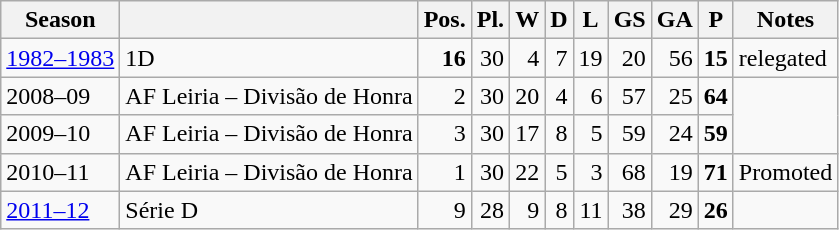<table class="wikitable">
<tr>
<th>Season</th>
<th></th>
<th>Pos.</th>
<th>Pl.</th>
<th>W</th>
<th>D</th>
<th>L</th>
<th>GS</th>
<th>GA</th>
<th>P</th>
<th>Notes</th>
</tr>
<tr>
<td><a href='#'>1982–1983</a></td>
<td>1D</td>
<td align=right><strong>16</strong></td>
<td align=right>30</td>
<td align=right>4</td>
<td align=right>7</td>
<td align=right>19</td>
<td align=right>20</td>
<td align=right>56</td>
<td align=right><strong>15</strong></td>
<td>relegated</td>
</tr>
<tr>
<td>2008–09</td>
<td>AF Leiria – Divisão de Honra</td>
<td align=right>2</td>
<td align=right>30</td>
<td align=right>20</td>
<td align=right>4</td>
<td align=right>6</td>
<td align=right>57</td>
<td align=right>25</td>
<td align=right><strong>64</strong></td>
</tr>
<tr>
<td>2009–10</td>
<td>AF Leiria – Divisão de Honra</td>
<td align=right>3</td>
<td align=right>30</td>
<td align=right>17</td>
<td align=right>8</td>
<td align=right>5</td>
<td align=right>59</td>
<td align=right>24</td>
<td align=right><strong>59</strong></td>
</tr>
<tr>
<td>2010–11</td>
<td>AF Leiria – Divisão de Honra</td>
<td align=right>1</td>
<td align=right>30</td>
<td align=right>22</td>
<td align=right>5</td>
<td align=right>3</td>
<td align=right>68</td>
<td align=right>19</td>
<td align=right><strong>71</strong></td>
<td>Promoted</td>
</tr>
<tr>
<td><a href='#'>2011–12</a></td>
<td>Série D</td>
<td align=right>9</td>
<td align=right>28</td>
<td align=right>9</td>
<td align=right>8</td>
<td align=right>11</td>
<td align=right>38</td>
<td align=right>29</td>
<td align=right><strong>26</strong></td>
</tr>
</table>
